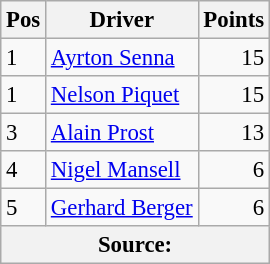<table class="wikitable" style="font-size: 95%;">
<tr>
<th>Pos</th>
<th>Driver</th>
<th>Points</th>
</tr>
<tr>
<td>1</td>
<td> <a href='#'>Ayrton Senna</a></td>
<td style="text-align: right">15</td>
</tr>
<tr>
<td>1</td>
<td> <a href='#'>Nelson Piquet</a></td>
<td style="text-align: right">15</td>
</tr>
<tr>
<td>3</td>
<td> <a href='#'>Alain Prost</a></td>
<td style="text-align: right">13</td>
</tr>
<tr>
<td>4</td>
<td> <a href='#'>Nigel Mansell</a></td>
<td style="text-align: right">6</td>
</tr>
<tr>
<td>5</td>
<td> <a href='#'>Gerhard Berger</a></td>
<td style="text-align: right">6</td>
</tr>
<tr>
<th colspan=4>Source:</th>
</tr>
</table>
